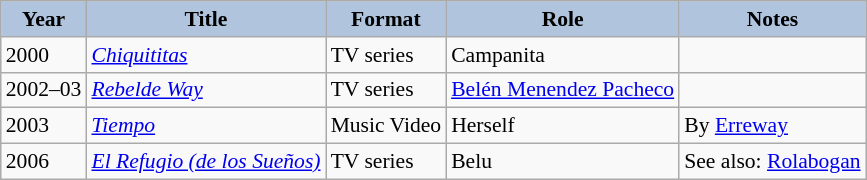<table class="wikitable" style="font-size:90%;">
<tr>
<th style="background:#B0C4DE;">Year</th>
<th style="background:#B0C4DE;">Title</th>
<th style="background:#B0C4DE;">Format</th>
<th style="background:#B0C4DE;">Role</th>
<th style="background:#B0C4DE;">Notes</th>
</tr>
<tr>
<td>2000</td>
<td><em><a href='#'>Chiquititas</a></em></td>
<td>TV series</td>
<td>Campanita</td>
<td></td>
</tr>
<tr>
<td>2002–03</td>
<td><em><a href='#'>Rebelde Way</a></em></td>
<td>TV series</td>
<td><a href='#'>Belén Menendez Pacheco</a></td>
<td></td>
</tr>
<tr>
<td>2003</td>
<td><em><a href='#'>Tiempo</a></em></td>
<td>Music Video</td>
<td>Herself</td>
<td>By <a href='#'>Erreway</a></td>
</tr>
<tr>
<td>2006</td>
<td><em><a href='#'>El Refugio (de los Sueños)</a></em></td>
<td>TV series</td>
<td>Belu</td>
<td>See also: <a href='#'>Rolabogan</a></td>
</tr>
</table>
